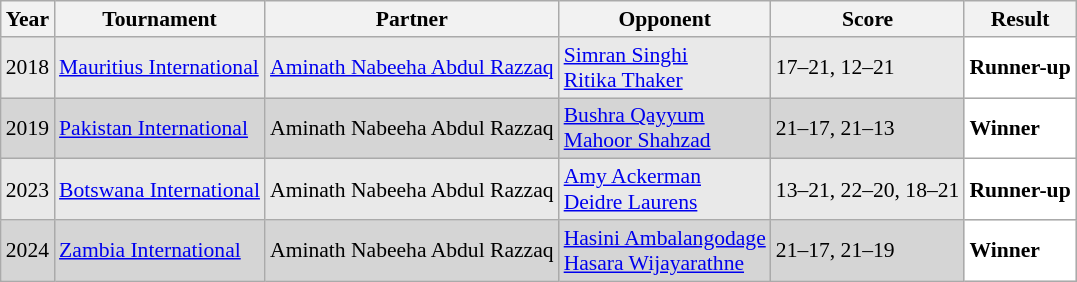<table class="sortable wikitable" style="font-size: 90%;">
<tr>
<th>Year</th>
<th>Tournament</th>
<th>Partner</th>
<th>Opponent</th>
<th>Score</th>
<th>Result</th>
</tr>
<tr style="background:#E9E9E9">
<td align="center">2018</td>
<td align="left"><a href='#'>Mauritius International</a></td>
<td align="left"> <a href='#'>Aminath Nabeeha Abdul Razzaq</a></td>
<td align="left"> <a href='#'>Simran Singhi</a><br> <a href='#'>Ritika Thaker</a></td>
<td align="left">17–21, 12–21</td>
<td style="text-align:left; background:white"> <strong>Runner-up</strong></td>
</tr>
<tr style="background:#D5D5D5">
<td align="center">2019</td>
<td align="left"><a href='#'>Pakistan International</a></td>
<td align="left"> Aminath Nabeeha Abdul Razzaq</td>
<td align="left"> <a href='#'>Bushra Qayyum</a><br> <a href='#'>Mahoor Shahzad</a></td>
<td align="left">21–17, 21–13</td>
<td style="text-align:left; background:white"> <strong>Winner</strong></td>
</tr>
<tr style="background:#E9E9E9">
<td align="center">2023</td>
<td align="left"><a href='#'>Botswana International</a></td>
<td align="left"> Aminath Nabeeha Abdul Razzaq</td>
<td align="left"> <a href='#'>Amy Ackerman</a><br> <a href='#'>Deidre Laurens</a></td>
<td align="left">13–21, 22–20, 18–21</td>
<td style="text-align:left; background:white"> <strong>Runner-up</strong></td>
</tr>
<tr style="background:#D5D5D5">
<td align="center">2024</td>
<td align="left"><a href='#'>Zambia International</a></td>
<td align="left"> Aminath Nabeeha Abdul Razzaq</td>
<td align="left"> <a href='#'>Hasini Ambalangodage</a><br> <a href='#'>Hasara Wijayarathne</a></td>
<td align="left">21–17, 21–19</td>
<td style="text-align:left; background:white"> <strong>Winner</strong></td>
</tr>
</table>
